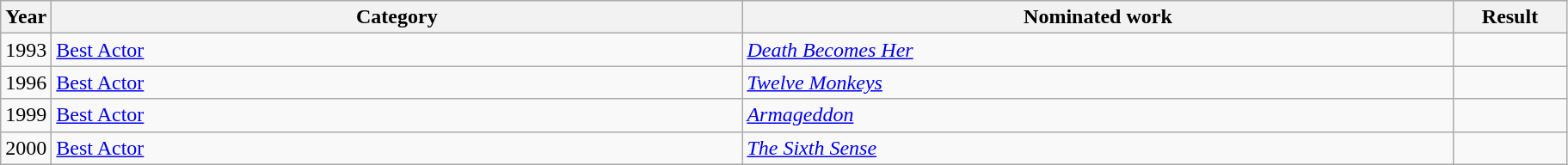<table class=wikitable>
<tr>
<th scope="col" style="width:1em;">Year</th>
<th scope="col" style="width:33em;">Category</th>
<th scope="col" style="width:34em;">Nominated work</th>
<th scope="col" style="width:5em;">Result</th>
</tr>
<tr>
<td>1993</td>
<td><a href='#'>Best Actor</a></td>
<td><em><a href='#'>Death Becomes Her</a></em></td>
<td></td>
</tr>
<tr>
<td>1996</td>
<td><a href='#'>Best Actor</a></td>
<td><em><a href='#'>Twelve Monkeys</a></em></td>
<td></td>
</tr>
<tr>
<td>1999</td>
<td><a href='#'>Best Actor</a></td>
<td><em><a href='#'>Armageddon</a></em></td>
<td></td>
</tr>
<tr>
<td>2000</td>
<td><a href='#'>Best Actor</a></td>
<td><em><a href='#'>The Sixth Sense</a></em></td>
<td></td>
</tr>
</table>
